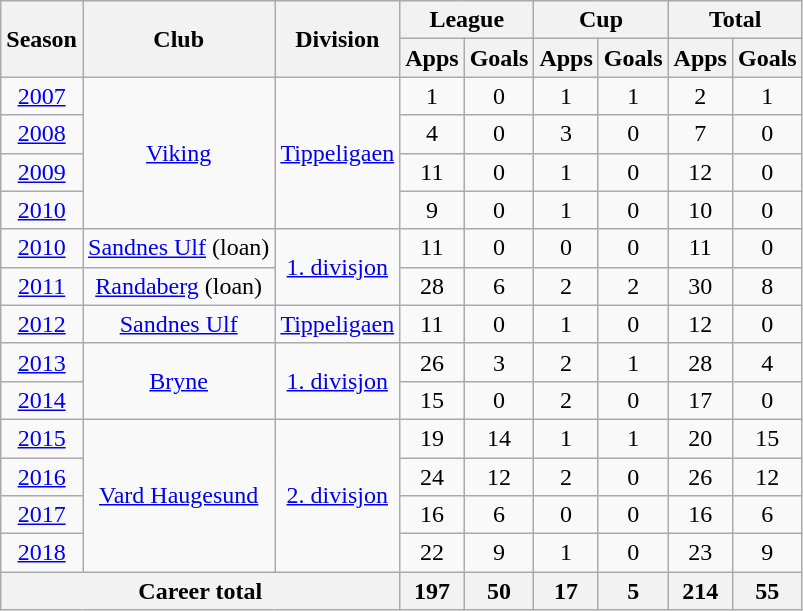<table class="wikitable" style="text-align: center;">
<tr>
<th rowspan="2">Season</th>
<th rowspan="2">Club</th>
<th rowspan="2">Division</th>
<th colspan="2">League</th>
<th colspan="2">Cup</th>
<th colspan="2">Total</th>
</tr>
<tr>
<th>Apps</th>
<th>Goals</th>
<th>Apps</th>
<th>Goals</th>
<th>Apps</th>
<th>Goals</th>
</tr>
<tr>
<td><a href='#'>2007</a></td>
<td rowspan="4" valign="center"><a href='#'>Viking</a></td>
<td rowspan="4" valign="center"><a href='#'>Tippeligaen</a></td>
<td>1</td>
<td>0</td>
<td>1</td>
<td>1</td>
<td>2</td>
<td>1</td>
</tr>
<tr>
<td><a href='#'>2008</a></td>
<td>4</td>
<td>0</td>
<td>3</td>
<td>0</td>
<td>7</td>
<td>0</td>
</tr>
<tr>
<td><a href='#'>2009</a></td>
<td>11</td>
<td>0</td>
<td>1</td>
<td>0</td>
<td>12</td>
<td>0</td>
</tr>
<tr>
<td><a href='#'>2010</a></td>
<td>9</td>
<td>0</td>
<td>1</td>
<td>0</td>
<td>10</td>
<td>0</td>
</tr>
<tr>
<td><a href='#'>2010</a></td>
<td rowspan="1" valign="center"><a href='#'>Sandnes Ulf</a> (loan)</td>
<td rowspan="2" valign="center"><a href='#'>1. divisjon</a></td>
<td>11</td>
<td>0</td>
<td>0</td>
<td>0</td>
<td>11</td>
<td>0</td>
</tr>
<tr>
<td><a href='#'>2011</a></td>
<td rowspan="1" valign="center"><a href='#'>Randaberg</a> (loan)</td>
<td>28</td>
<td>6</td>
<td>2</td>
<td>2</td>
<td>30</td>
<td>8</td>
</tr>
<tr>
<td><a href='#'>2012</a></td>
<td rowspan="1" valign="center"><a href='#'>Sandnes Ulf</a></td>
<td><a href='#'>Tippeligaen</a></td>
<td>11</td>
<td>0</td>
<td>1</td>
<td>0</td>
<td>12</td>
<td>0</td>
</tr>
<tr>
<td><a href='#'>2013</a></td>
<td rowspan="2" valign="center"><a href='#'>Bryne</a></td>
<td rowspan="2" valign="center"><a href='#'>1. divisjon</a></td>
<td>26</td>
<td>3</td>
<td>2</td>
<td>1</td>
<td>28</td>
<td>4</td>
</tr>
<tr>
<td><a href='#'>2014</a></td>
<td>15</td>
<td>0</td>
<td>2</td>
<td>0</td>
<td>17</td>
<td>0</td>
</tr>
<tr>
<td><a href='#'>2015</a></td>
<td rowspan="4" valign="center"><a href='#'>Vard Haugesund</a></td>
<td rowspan="4" valign="center"><a href='#'>2. divisjon</a></td>
<td>19</td>
<td>14</td>
<td>1</td>
<td>1</td>
<td>20</td>
<td>15</td>
</tr>
<tr>
<td><a href='#'>2016</a></td>
<td>24</td>
<td>12</td>
<td>2</td>
<td>0</td>
<td>26</td>
<td>12</td>
</tr>
<tr>
<td><a href='#'>2017</a></td>
<td>16</td>
<td>6</td>
<td>0</td>
<td>0</td>
<td>16</td>
<td>6</td>
</tr>
<tr>
<td><a href='#'>2018</a></td>
<td>22</td>
<td>9</td>
<td>1</td>
<td>0</td>
<td>23</td>
<td>9</td>
</tr>
<tr>
<th colspan="3">Career total</th>
<th>197</th>
<th>50</th>
<th>17</th>
<th>5</th>
<th>214</th>
<th>55</th>
</tr>
</table>
